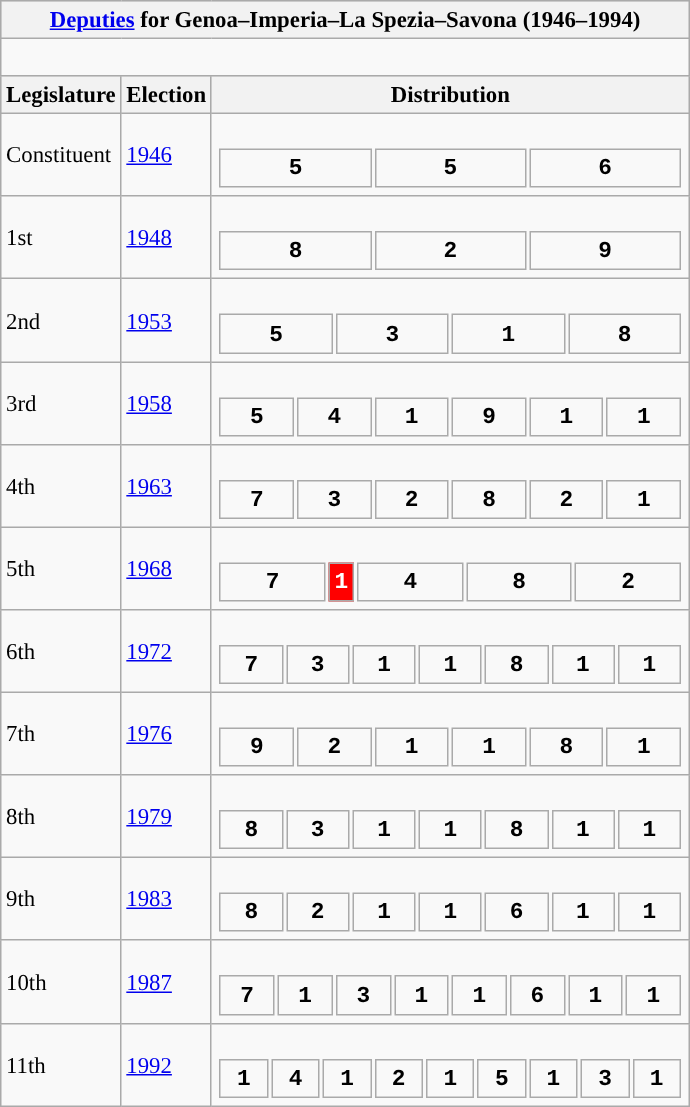<table class="wikitable" style="font-size:95%;">
<tr bgcolor="#CCCCCC">
<th colspan="3"><a href='#'>Deputies</a> for Genoa–Imperia–La Spezia–Savona (1946–1994)</th>
</tr>
<tr>
<td colspan="3"><br>















</td>
</tr>
<tr bgcolor="#CCCCCC">
<th>Legislature</th>
<th>Election</th>
<th>Distribution</th>
</tr>
<tr>
<td>Constituent</td>
<td><a href='#'>1946</a></td>
<td><br><table style="width:20.5em; font-size:100%; text-align:center; font-family:Courier New;">
<tr style="font-weight:bold">
<td style="background:">5</td>
<td style="background:">5</td>
<td style="background:">6</td>
</tr>
</table>
</td>
</tr>
<tr>
<td>1st</td>
<td><a href='#'>1948</a></td>
<td><br><table style="width:20.5em; font-size:100%; text-align:center; font-family:Courier New;">
<tr style="font-weight:bold">
<td style="background:">8</td>
<td style="background:">2</td>
<td style="background:">9</td>
</tr>
</table>
</td>
</tr>
<tr>
<td>2nd</td>
<td><a href='#'>1953</a></td>
<td><br><table style="width:20.5em; font-size:100%; text-align:center; font-family:Courier New;">
<tr style="font-weight:bold">
<td style="background:">5</td>
<td style="background:">3</td>
<td style="background:">1</td>
<td style="background:">8</td>
</tr>
</table>
</td>
</tr>
<tr>
<td>3rd</td>
<td><a href='#'>1958</a></td>
<td><br><table style="width:20.5em; font-size:100%; text-align:center; font-family:Courier New;">
<tr style="font-weight:bold">
<td style="background:">5</td>
<td style="background:">4</td>
<td style="background:">1</td>
<td style="background:">9</td>
<td style="background:">1</td>
<td style="background:">1</td>
</tr>
</table>
</td>
</tr>
<tr>
<td>4th</td>
<td><a href='#'>1963</a></td>
<td><br><table style="width:20.5em; font-size:100%; text-align:center; font-family:Courier New;">
<tr style="font-weight:bold">
<td style="background:">7</td>
<td style="background:">3</td>
<td style="background:">2</td>
<td style="background:">8</td>
<td style="background:">2</td>
<td style="background:">1</td>
</tr>
</table>
</td>
</tr>
<tr>
<td>5th</td>
<td><a href='#'>1968</a></td>
<td><br><table style="width:20.5em; font-size:100%; text-align:center; font-family:Courier New;">
<tr style="font-weight:bold">
<td style="background:">7</td>
<td style="background:red; width:4.54%; color:white;">1</td>
<td style="background:">4</td>
<td style="background:">8</td>
<td style="background:">2</td>
</tr>
</table>
</td>
</tr>
<tr>
<td>6th</td>
<td><a href='#'>1972</a></td>
<td><br><table style="width:20.5em; font-size:100%; text-align:center; font-family:Courier New;">
<tr style="font-weight:bold">
<td style="background:">7</td>
<td style="background:">3</td>
<td style="background:">1</td>
<td style="background:">1</td>
<td style="background:">8</td>
<td style="background:">1</td>
<td style="background:">1</td>
</tr>
</table>
</td>
</tr>
<tr>
<td>7th</td>
<td><a href='#'>1976</a></td>
<td><br><table style="width:20.5em; font-size:100%; text-align:center; font-family:Courier New;">
<tr style="font-weight:bold">
<td style="background:">9</td>
<td style="background:">2</td>
<td style="background:">1</td>
<td style="background:">1</td>
<td style="background:">8</td>
<td style="background:">1</td>
</tr>
</table>
</td>
</tr>
<tr>
<td>8th</td>
<td><a href='#'>1979</a></td>
<td><br><table style="width:20.5em; font-size:100%; text-align:center; font-family:Courier New;">
<tr style="font-weight:bold">
<td style="background:">8</td>
<td style="background:">3</td>
<td style="background:">1</td>
<td style="background:">1</td>
<td style="background:">8</td>
<td style="background:">1</td>
<td style="background:">1</td>
</tr>
</table>
</td>
</tr>
<tr>
<td>9th</td>
<td><a href='#'>1983</a></td>
<td><br><table style="width:20.5em; font-size:100%; text-align:center; font-family:Courier New;">
<tr style="font-weight:bold">
<td style="background:">8</td>
<td style="background:">2</td>
<td style="background:">1</td>
<td style="background:">1</td>
<td style="background:">6</td>
<td style="background:">1</td>
<td style="background:">1</td>
</tr>
</table>
</td>
</tr>
<tr>
<td>10th</td>
<td><a href='#'>1987</a></td>
<td><br><table style="width:20.5em; font-size:100%; text-align:center; font-family:Courier New;">
<tr style="font-weight:bold">
<td style="background:">7</td>
<td style="background:">1</td>
<td style="background:">3</td>
<td style="background:">1</td>
<td style="background:">1</td>
<td style="background:">6</td>
<td style="background:">1</td>
<td style="background:">1</td>
</tr>
</table>
</td>
</tr>
<tr>
<td>11th</td>
<td><a href='#'>1992</a></td>
<td><br><table style="width:20.5em; font-size:100%; text-align:center; font-family:Courier New;">
<tr style="font-weight:bold">
<td style="background:">1</td>
<td style="background:">4</td>
<td style="background:">1</td>
<td style="background:">2</td>
<td style="background:">1</td>
<td style="background:">5</td>
<td style="background:">1</td>
<td style="background:">3</td>
<td style="background:">1</td>
</tr>
</table>
</td>
</tr>
</table>
